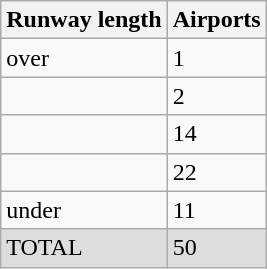<table class="wikitable">
<tr>
<th>Runway length</th>
<th>Airports</th>
</tr>
<tr>
<td>over </td>
<td>1</td>
</tr>
<tr>
<td></td>
<td>2</td>
</tr>
<tr>
<td></td>
<td>14</td>
</tr>
<tr>
<td></td>
<td>22</td>
</tr>
<tr>
<td>under </td>
<td>11</td>
</tr>
<tr style="background-color:#DDDDDD;">
<td>TOTAL</td>
<td>50</td>
</tr>
</table>
